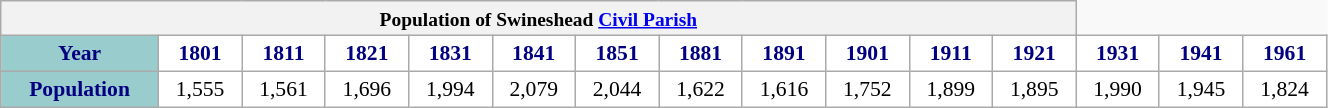<table class="wikitable" style="font-size:90%; width:70%; border:0; text-align:center; line-height:120%;">
<tr>
<th colspan="12" style="text-align:center;font-size:90%;">Population of Swineshead <a href='#'>Civil Parish</a></th>
</tr>
<tr>
<th style="background:#9cc; color:navy; height:17px;">Year</th>
<th style="background:#fff; color:navy;">1801</th>
<th style="background:#fff; color:navy;">1811</th>
<th style="background:#fff; color:navy;">1821</th>
<th style="background:#fff; color:navy;">1831</th>
<th style="background:#fff; color:navy;">1841</th>
<th style="background:#fff; color:navy;">1851</th>
<th style="background:#fff; color:navy;">1881</th>
<th style="background:#fff; color:navy;">1891</th>
<th style="background:#fff; color:navy;">1901</th>
<th style="background:#fff; color:navy;">1911</th>
<th style="background:#fff; color:navy;">1921</th>
<th style="background:#fff; color:navy;">1931</th>
<th style="background:#fff; color:navy;">1941</th>
<th style="background:#fff; color:navy;">1961</th>
</tr>
<tr style="text-align:center;">
<th style="background:#9cc; color:navy; height:17px;">Population</th>
<td style="background:#fff; color:black;">1,555</td>
<td style="background:#fff; color:black;">1,561</td>
<td style="background:#fff; color:black;">1,696</td>
<td style="background:#fff; color:black;">1,994</td>
<td style="background:#fff; color:black;">2,079</td>
<td style="background:#fff; color:black;">2,044</td>
<td style="background:#fff; color:black;">1,622</td>
<td style="background:#fff; color:black;">1,616</td>
<td style="background:#fff; color:black;">1,752</td>
<td style="background:#fff; color:black;">1,899</td>
<td style="background:#fff; color:black;">1,895</td>
<td style="background:#fff; color:black;">1,990</td>
<td style="background:#fff; color:black;">1,945</td>
<td style="background:#fff; color:black;">1,824</td>
</tr>
</table>
